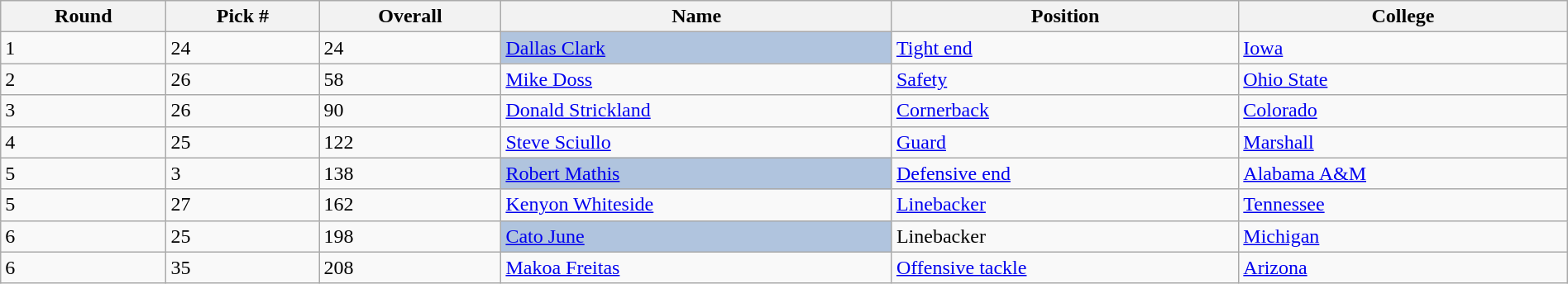<table class="wikitable sortable sortable" style="width: 100%">
<tr>
<th>Round</th>
<th>Pick #</th>
<th>Overall</th>
<th>Name</th>
<th>Position</th>
<th>College</th>
</tr>
<tr>
<td>1</td>
<td>24</td>
<td>24</td>
<td bgcolor=lightsteelblue><a href='#'>Dallas Clark</a></td>
<td><a href='#'>Tight end</a></td>
<td><a href='#'>Iowa</a></td>
</tr>
<tr>
<td>2</td>
<td>26</td>
<td>58</td>
<td><a href='#'>Mike Doss</a></td>
<td><a href='#'>Safety</a></td>
<td><a href='#'>Ohio State</a></td>
</tr>
<tr>
<td>3</td>
<td>26</td>
<td>90</td>
<td><a href='#'>Donald Strickland</a></td>
<td><a href='#'>Cornerback</a></td>
<td><a href='#'>Colorado</a></td>
</tr>
<tr>
<td>4</td>
<td>25</td>
<td>122</td>
<td><a href='#'>Steve Sciullo</a></td>
<td><a href='#'>Guard</a></td>
<td><a href='#'>Marshall</a></td>
</tr>
<tr>
<td>5</td>
<td>3</td>
<td>138</td>
<td bgcolor=lightsteelblue><a href='#'>Robert Mathis</a></td>
<td><a href='#'>Defensive end</a></td>
<td><a href='#'>Alabama A&M</a></td>
</tr>
<tr>
<td>5</td>
<td>27</td>
<td>162</td>
<td><a href='#'>Kenyon Whiteside</a></td>
<td><a href='#'>Linebacker</a></td>
<td><a href='#'>Tennessee</a></td>
</tr>
<tr>
<td>6</td>
<td>25</td>
<td>198</td>
<td bgcolor=lightsteelblue><a href='#'>Cato June</a></td>
<td>Linebacker</td>
<td><a href='#'>Michigan</a></td>
</tr>
<tr>
<td>6</td>
<td>35</td>
<td>208</td>
<td><a href='#'>Makoa Freitas</a></td>
<td><a href='#'>Offensive tackle</a></td>
<td><a href='#'>Arizona</a></td>
</tr>
</table>
